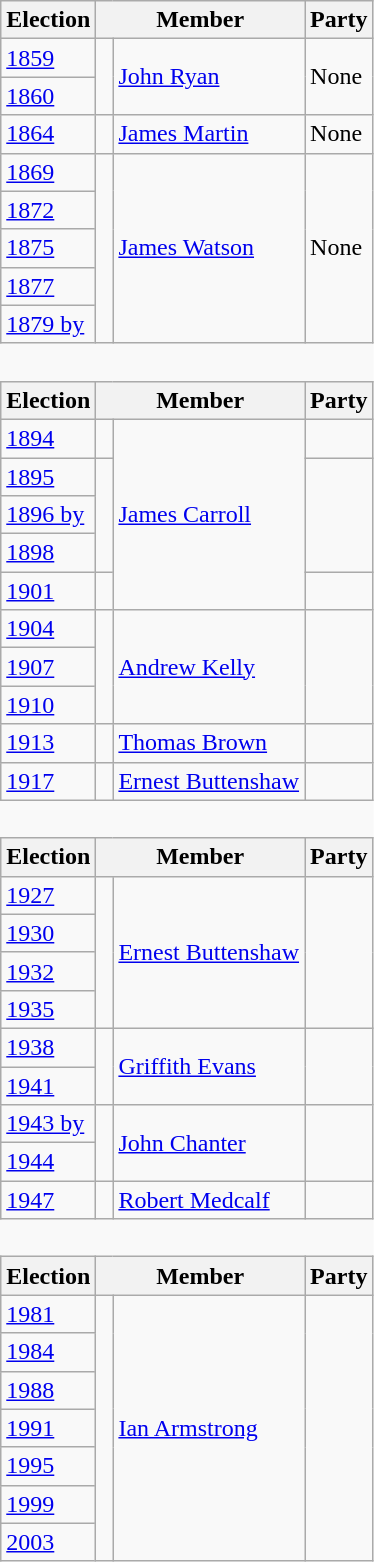<table class="wikitable" style='border-style: none none none none;'>
<tr>
<th>Election</th>
<th colspan="2">Member</th>
<th>Party</th>
</tr>
<tr style="background: #f9f9f9">
<td><a href='#'>1859</a></td>
<td rowspan="2" > </td>
<td rowspan="2"><a href='#'>John Ryan</a></td>
<td rowspan="2">None</td>
</tr>
<tr style="background: #f9f9f9">
<td><a href='#'>1860</a></td>
</tr>
<tr style="background: #f9f9f9">
<td><a href='#'>1864</a></td>
<td> </td>
<td><a href='#'>James Martin</a></td>
<td>None</td>
</tr>
<tr style="background: #f9f9f9">
<td><a href='#'>1869</a></td>
<td rowspan="5" > </td>
<td rowspan="5"><a href='#'>James Watson</a></td>
<td rowspan="5">None</td>
</tr>
<tr style="background: #f9f9f9">
<td><a href='#'>1872</a></td>
</tr>
<tr style="background: #f9f9f9">
<td><a href='#'>1875</a></td>
</tr>
<tr style="background: #f9f9f9">
<td><a href='#'>1877</a></td>
</tr>
<tr style="background: #f9f9f9">
<td><a href='#'>1879 by</a></td>
</tr>
<tr>
<td colspan="4" style='border-style: none none none none;'> </td>
</tr>
<tr>
<th>Election</th>
<th colspan="2">Member</th>
<th>Party</th>
</tr>
<tr style="background: #f9f9f9">
<td><a href='#'>1894</a></td>
<td> </td>
<td rowspan="5"><a href='#'>James Carroll</a></td>
<td></td>
</tr>
<tr style="background: #f9f9f9">
<td><a href='#'>1895</a></td>
<td rowspan="3" > </td>
<td rowspan="3"></td>
</tr>
<tr style="background: #f9f9f9">
<td><a href='#'>1896 by</a></td>
</tr>
<tr style="background: #f9f9f9">
<td><a href='#'>1898</a></td>
</tr>
<tr style="background: #f9f9f9">
<td><a href='#'>1901</a></td>
<td> </td>
<td></td>
</tr>
<tr style="background: #f9f9f9">
<td><a href='#'>1904</a></td>
<td rowspan="3" > </td>
<td rowspan="3"><a href='#'>Andrew Kelly</a></td>
<td rowspan="3"></td>
</tr>
<tr style="background: #f9f9f9">
<td><a href='#'>1907</a></td>
</tr>
<tr style="background: #f9f9f9">
<td><a href='#'>1910</a></td>
</tr>
<tr style="background: #f9f9f9">
<td><a href='#'>1913</a></td>
<td> </td>
<td><a href='#'>Thomas Brown</a></td>
<td></td>
</tr>
<tr style="background: #f9f9f9">
<td><a href='#'>1917</a></td>
<td> </td>
<td><a href='#'>Ernest Buttenshaw</a></td>
<td></td>
</tr>
<tr>
<td colspan="4" style='border-style: none none none none;'> </td>
</tr>
<tr>
<th>Election</th>
<th colspan="2">Member</th>
<th>Party</th>
</tr>
<tr style="background: #f9f9f9">
<td><a href='#'>1927</a></td>
<td rowspan="4" > </td>
<td rowspan="4"><a href='#'>Ernest Buttenshaw</a></td>
<td rowspan="4"></td>
</tr>
<tr style="background: #f9f9f9">
<td><a href='#'>1930</a></td>
</tr>
<tr style="background: #f9f9f9">
<td><a href='#'>1932</a></td>
</tr>
<tr style="background: #f9f9f9">
<td><a href='#'>1935</a></td>
</tr>
<tr style="background: #f9f9f9">
<td><a href='#'>1938</a></td>
<td rowspan="2" > </td>
<td rowspan="2"><a href='#'>Griffith Evans</a></td>
<td rowspan="2"></td>
</tr>
<tr style="background: #f9f9f9">
<td><a href='#'>1941</a></td>
</tr>
<tr style="background: #f9f9f9">
<td><a href='#'>1943 by</a></td>
<td rowspan="2" > </td>
<td rowspan="2"><a href='#'>John Chanter</a></td>
<td rowspan="2"></td>
</tr>
<tr style="background: #f9f9f9">
<td><a href='#'>1944</a></td>
</tr>
<tr style="background: #f9f9f9">
<td><a href='#'>1947</a></td>
<td> </td>
<td><a href='#'>Robert Medcalf</a></td>
<td></td>
</tr>
<tr>
<td colspan="4" style='border-style: none none none none;'> </td>
</tr>
<tr>
<th>Election</th>
<th colspan="2">Member</th>
<th>Party</th>
</tr>
<tr style="background: #f9f9f9">
<td><a href='#'>1981</a></td>
<td rowspan="7" > </td>
<td rowspan="7"><a href='#'>Ian Armstrong</a></td>
<td rowspan="7"></td>
</tr>
<tr style="background: #f9f9f9">
<td><a href='#'>1984</a></td>
</tr>
<tr style="background: #f9f9f9">
<td><a href='#'>1988</a></td>
</tr>
<tr style="background: #f9f9f9">
<td><a href='#'>1991</a></td>
</tr>
<tr style="background: #f9f9f9">
<td><a href='#'>1995</a></td>
</tr>
<tr style="background: #f9f9f9">
<td><a href='#'>1999</a></td>
</tr>
<tr style="background: #f9f9f9">
<td><a href='#'>2003</a></td>
</tr>
</table>
